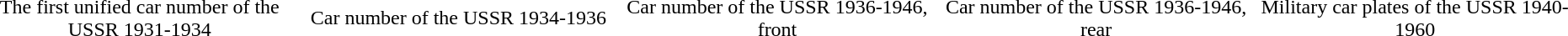<table class="graytable" style="text-align:center">
<tr>
<td width="20%"></td>
<td width="20%"></td>
<td width="20%"></td>
<td width="20%"></td>
<td width="20%"></td>
</tr>
<tr>
<td>The first unified car number of the USSR 1931-1934</td>
<td>Car number of the USSR 1934-1936</td>
<td>Car number of the USSR 1936-1946, front</td>
<td>Car number of the USSR 1936-1946, rear</td>
<td>Military car plates of the USSR 1940-1960</td>
</tr>
</table>
